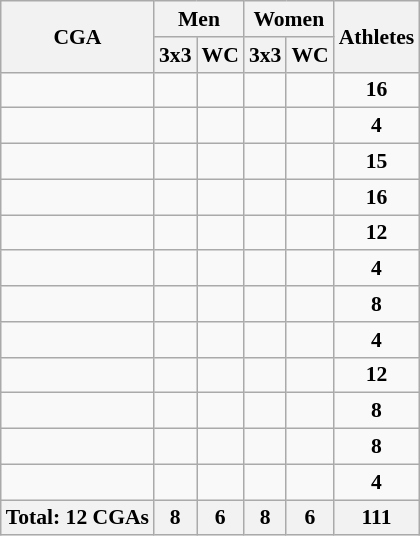<table class="wikitable sortable" style="text-align:center; font-size:90%">
<tr>
<th rowspan="2" align="left">CGA</th>
<th colspan="2">Men</th>
<th colspan="2">Women</th>
<th rowspan="2">Athletes</th>
</tr>
<tr>
<th>3x3</th>
<th>WC</th>
<th>3x3</th>
<th>WC</th>
</tr>
<tr>
<td style="text-align:left;"></td>
<td></td>
<td></td>
<td></td>
<td></td>
<td><strong>16</strong></td>
</tr>
<tr>
<td style="text-align:left;"></td>
<td></td>
<td></td>
<td></td>
<td></td>
<td><strong>4</strong></td>
</tr>
<tr>
<td style="text-align:left;"></td>
<td></td>
<td></td>
<td></td>
<td></td>
<td><strong>15</strong></td>
</tr>
<tr>
<td style="text-align:left;"></td>
<td></td>
<td></td>
<td></td>
<td></td>
<td><strong>16</strong></td>
</tr>
<tr>
<td style="text-align:left;"></td>
<td></td>
<td></td>
<td></td>
<td></td>
<td><strong>12</strong></td>
</tr>
<tr>
<td style="text-align:left;"></td>
<td></td>
<td></td>
<td></td>
<td></td>
<td><strong>4</strong></td>
</tr>
<tr>
<td style="text-align:left;"></td>
<td></td>
<td></td>
<td></td>
<td></td>
<td><strong>8</strong></td>
</tr>
<tr>
<td style="text-align:left;"></td>
<td></td>
<td></td>
<td></td>
<td></td>
<td><strong>4</strong></td>
</tr>
<tr>
<td style="text-align:left;"></td>
<td></td>
<td></td>
<td></td>
<td></td>
<td><strong>12</strong></td>
</tr>
<tr>
<td style="text-align:left;"></td>
<td></td>
<td></td>
<td></td>
<td></td>
<td><strong>8</strong></td>
</tr>
<tr>
<td style="text-align:left;"></td>
<td></td>
<td></td>
<td></td>
<td></td>
<td><strong>8</strong></td>
</tr>
<tr>
<td style="text-align:left;"></td>
<td></td>
<td></td>
<td></td>
<td></td>
<td><strong>4</strong></td>
</tr>
<tr>
<th>Total: 12 CGAs</th>
<th>8</th>
<th>6</th>
<th>8</th>
<th>6</th>
<th>111</th>
</tr>
</table>
